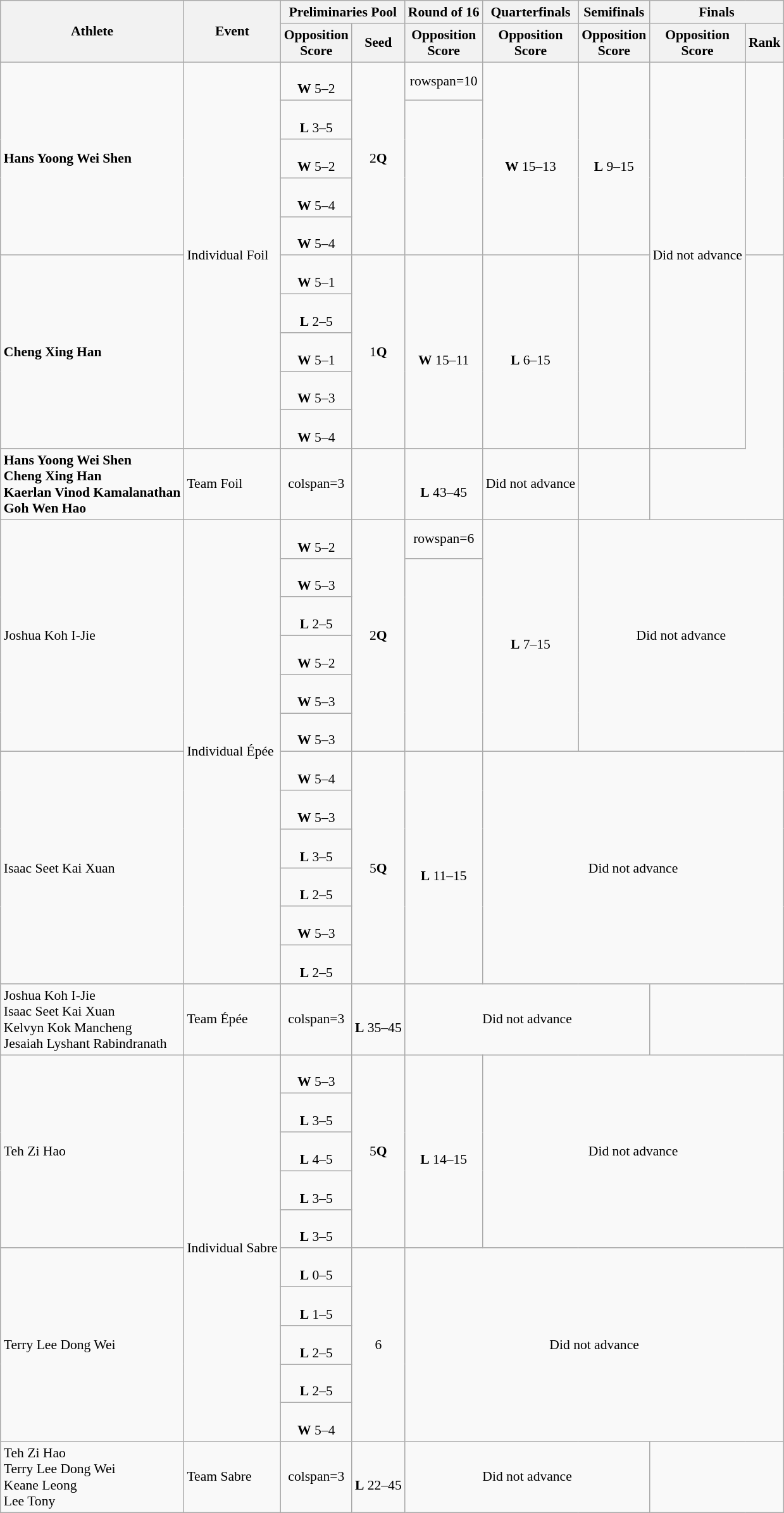<table class="wikitable" style="font-size:90%">
<tr>
<th rowspan="2">Athlete</th>
<th rowspan="2">Event</th>
<th colspan="2">Preliminaries Pool</th>
<th>Round of 16</th>
<th>Quarterfinals</th>
<th>Semifinals</th>
<th colspan="2">Finals</th>
</tr>
<tr>
<th>Opposition<br>Score</th>
<th>Seed</th>
<th>Opposition<br>Score</th>
<th>Opposition<br>Score</th>
<th>Opposition<br>Score</th>
<th>Opposition<br>Score</th>
<th>Rank</th>
</tr>
<tr align="center">
<td rowspan=5 align="left"><strong>Hans Yoong Wei Shen</strong></td>
<td rowspan=10 align="left">Individual Foil</td>
<td><br><strong>W</strong> 5–2</td>
<td rowspan=5>2<strong>Q</strong></td>
<td>rowspan=10 </td>
<td rowspan=5><br><strong>W</strong> 15–13</td>
<td rowspan=5><br><strong>L</strong> 9–15</td>
<td rowspan=10>Did not advance</td>
<td rowspan=5></td>
</tr>
<tr align="center">
<td><br><strong>L</strong> 3–5</td>
</tr>
<tr align="center">
<td><br><strong>W</strong> 5–2</td>
</tr>
<tr align="center">
<td><br><strong>W</strong> 5–4</td>
</tr>
<tr align="center">
<td><br><strong>W</strong> 5–4</td>
</tr>
<tr align="center">
<td rowspan=5 align="left"><strong>Cheng Xing Han</strong></td>
<td><br><strong>W</strong> 5–1</td>
<td rowspan=5>1<strong>Q</strong></td>
<td rowspan=5><br><strong>W</strong> 15–11</td>
<td rowspan=5><br><strong>L</strong> 6–15</td>
<td rowspan=5></td>
</tr>
<tr align="center">
<td><br><strong>L</strong> 2–5</td>
</tr>
<tr align="center">
<td><br><strong>W</strong> 5–1</td>
</tr>
<tr align="center">
<td><br><strong>W</strong> 5–3</td>
</tr>
<tr align="center">
<td><br><strong>W</strong> 5–4</td>
</tr>
<tr align="center">
<td align="left"><strong>Hans Yoong Wei Shen<br>Cheng Xing Han<br>Kaerlan Vinod Kamalanathan<br>Goh Wen Hao</strong></td>
<td align="left">Team Foil</td>
<td>colspan=3 </td>
<td></td>
<td><br><strong>L</strong> 43–45</td>
<td>Did not advance</td>
<td></td>
</tr>
<tr align="center">
<td rowspan=6 align="left">Joshua Koh I-Jie</td>
<td rowspan=12 align="left">Individual Épée</td>
<td><br><strong>W</strong> 5–2</td>
<td rowspan=6>2<strong>Q</strong></td>
<td>rowspan=6 </td>
<td rowspan=6><br><strong>L</strong> 7–15</td>
<td colspan=3 rowspan=6>Did not advance</td>
</tr>
<tr align="center">
<td><br><strong>W</strong> 5–3</td>
</tr>
<tr align="center">
<td><br><strong>L</strong> 2–5</td>
</tr>
<tr align="center">
<td><br><strong>W</strong> 5–2</td>
</tr>
<tr align="center">
<td><br><strong>W</strong> 5–3</td>
</tr>
<tr align="center">
<td><br><strong>W</strong> 5–3</td>
</tr>
<tr align="center">
<td rowspan=6 align="left">Isaac Seet Kai Xuan</td>
<td><br><strong>W</strong> 5–4</td>
<td rowspan=6>5<strong>Q</strong></td>
<td rowspan=6><br><strong>L</strong> 11–15</td>
<td rowspan=6 colspan=4>Did not advance</td>
</tr>
<tr align="center">
<td><br><strong>W</strong> 5–3</td>
</tr>
<tr align="center">
<td><br><strong>L</strong> 3–5</td>
</tr>
<tr align="center">
<td><br><strong>L</strong> 2–5</td>
</tr>
<tr align="center">
<td><br><strong>W</strong> 5–3</td>
</tr>
<tr align="center">
<td><br><strong>L</strong> 2–5</td>
</tr>
<tr align="center">
<td align="left">Joshua Koh I-Jie<br>Isaac Seet Kai Xuan<br>Kelvyn Kok Mancheng<br>Jesaiah Lyshant Rabindranath</td>
<td align="left">Team Épée</td>
<td>colspan=3 </td>
<td><br><strong>L</strong> 35–45</td>
<td colspan=3>Did not advance</td>
</tr>
<tr align="center">
<td rowspan=5 align="left">Teh Zi Hao</td>
<td rowspan=10 align="left">Individual Sabre</td>
<td><br><strong>W</strong> 5–3</td>
<td rowspan=5>5<strong>Q</strong></td>
<td rowspan=5><br><strong>L</strong> 14–15</td>
<td rowspan=5 colspan=4>Did not advance</td>
</tr>
<tr align="center">
<td><br><strong>L</strong> 3–5</td>
</tr>
<tr align="center">
<td><br><strong>L</strong> 4–5</td>
</tr>
<tr align="center">
<td><br><strong>L</strong> 3–5</td>
</tr>
<tr align="center">
<td><br><strong>L</strong> 3–5</td>
</tr>
<tr align="center">
<td rowspan=5 align="left">Terry Lee Dong Wei</td>
<td><br><strong>L</strong> 0–5</td>
<td rowspan=5>6</td>
<td rowspan=5 colspan=5>Did not advance</td>
</tr>
<tr align="center">
<td><br><strong>L</strong> 1–5</td>
</tr>
<tr align="center">
<td><br><strong>L</strong> 2–5</td>
</tr>
<tr align="center">
<td><br><strong>L</strong> 2–5</td>
</tr>
<tr align="center">
<td><br><strong>W</strong> 5–4</td>
</tr>
<tr align="center">
<td align="left">Teh Zi Hao<br>Terry Lee Dong Wei<br>Keane Leong<br>Lee Tony</td>
<td align="left">Team Sabre</td>
<td>colspan=3 </td>
<td><br><strong>L</strong> 22–45</td>
<td colspan=3>Did not advance</td>
</tr>
</table>
